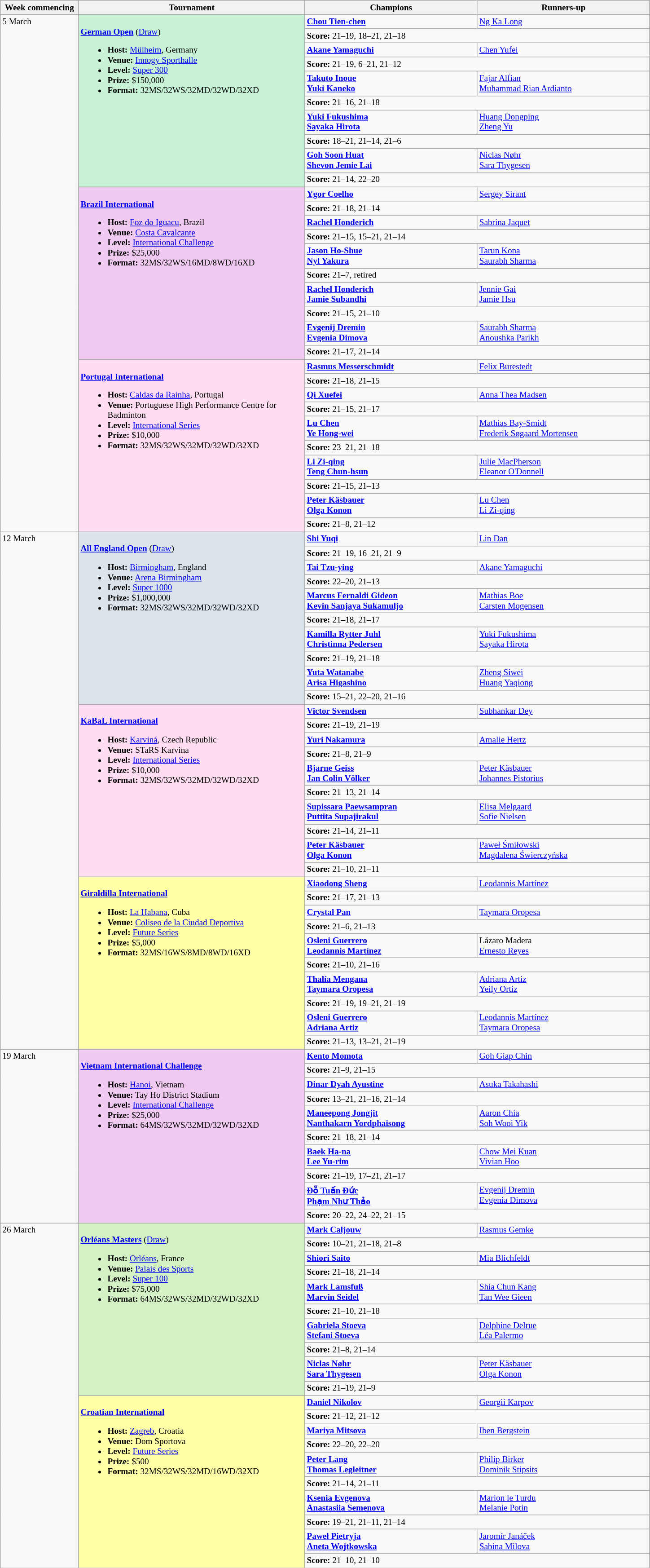<table class=wikitable style=font-size:80%>
<tr>
<th width=110>Week commencing</th>
<th width=330>Tournament</th>
<th width=250>Champions</th>
<th width=250>Runners-up</th>
</tr>
<tr valign=top>
<td rowspan=30>5 March</td>
<td style="background:#C7F2D5;" rowspan="10"><br><strong><a href='#'>German Open</a></strong> (<a href='#'>Draw</a>)<ul><li><strong>Host:</strong> <a href='#'>Mülheim</a>, Germany</li><li><strong>Venue:</strong> <a href='#'>Innogy Sporthalle</a></li><li><strong>Level:</strong> <a href='#'>Super 300</a></li><li><strong>Prize:</strong> $150,000</li><li><strong>Format:</strong> 32MS/32WS/32MD/32WD/32XD</li></ul></td>
<td><strong> <a href='#'>Chou Tien-chen</a></strong></td>
<td> <a href='#'>Ng Ka Long</a></td>
</tr>
<tr>
<td colspan=2><strong>Score:</strong> 21–19, 18–21, 21–18</td>
</tr>
<tr valign=top>
<td><strong> <a href='#'>Akane Yamaguchi</a></strong></td>
<td> <a href='#'>Chen Yufei</a></td>
</tr>
<tr>
<td colspan=2><strong>Score:</strong> 21–19, 6–21, 21–12</td>
</tr>
<tr valign=top>
<td><strong> <a href='#'>Takuto Inoue</a><br> <a href='#'>Yuki Kaneko</a></strong></td>
<td> <a href='#'>Fajar Alfian</a><br> <a href='#'>Muhammad Rian Ardianto</a></td>
</tr>
<tr>
<td colspan=2><strong>Score:</strong> 21–16, 21–18</td>
</tr>
<tr valign=top>
<td><strong> <a href='#'>Yuki Fukushima</a><br> <a href='#'>Sayaka Hirota</a></strong></td>
<td> <a href='#'>Huang Dongping</a><br> <a href='#'>Zheng Yu</a></td>
</tr>
<tr>
<td colspan=2><strong>Score:</strong> 18–21, 21–14, 21–6</td>
</tr>
<tr valign=top>
<td><strong> <a href='#'>Goh Soon Huat</a><br> <a href='#'>Shevon Jemie Lai</a></strong></td>
<td> <a href='#'>Niclas Nøhr</a><br> <a href='#'>Sara Thygesen</a></td>
</tr>
<tr>
<td colspan=2><strong>Score:</strong> 21–14, 22–20</td>
</tr>
<tr valign=top>
<td style="background:#F0CAF0;" rowspan="10"><br><strong><a href='#'>Brazil International</a></strong><ul><li><strong>Host:</strong> <a href='#'>Foz do Iguacu</a>, Brazil</li><li><strong>Venue:</strong> <a href='#'>Costa Cavalcante</a></li><li><strong>Level:</strong> <a href='#'>International Challenge</a></li><li><strong>Prize:</strong> $25,000</li><li><strong>Format:</strong> 32MS/32WS/16MD/8WD/16XD</li></ul></td>
<td><strong> <a href='#'>Ygor Coelho</a></strong></td>
<td> <a href='#'>Sergey Sirant</a></td>
</tr>
<tr>
<td colspan=2><strong>Score:</strong> 21–18, 21–14</td>
</tr>
<tr valign=top>
<td><strong> <a href='#'>Rachel Honderich</a></strong></td>
<td> <a href='#'>Sabrina Jaquet</a></td>
</tr>
<tr>
<td colspan=2><strong>Score:</strong> 21–15, 15–21, 21–14</td>
</tr>
<tr valign=top>
<td><strong> <a href='#'>Jason Ho-Shue</a><br> <a href='#'>Nyl Yakura</a></strong></td>
<td> <a href='#'>Tarun Kona</a><br> <a href='#'>Saurabh Sharma</a></td>
</tr>
<tr>
<td colspan=2><strong>Score:</strong> 21–7, retired</td>
</tr>
<tr valign=top>
<td><strong> <a href='#'>Rachel Honderich</a><br> <a href='#'>Jamie Subandhi</a></strong></td>
<td> <a href='#'>Jennie Gai</a><br> <a href='#'>Jamie Hsu</a></td>
</tr>
<tr>
<td colspan=2><strong>Score:</strong> 21–15, 21–10</td>
</tr>
<tr valign=top>
<td><strong> <a href='#'>Evgenij Dremin</a><br> <a href='#'>Evgenia Dimova</a></strong></td>
<td> <a href='#'>Saurabh Sharma</a><br> <a href='#'>Anoushka Parikh</a></td>
</tr>
<tr>
<td colspan=2><strong>Score:</strong> 21–17, 21–14</td>
</tr>
<tr valign=top>
<td style="background:#FFDDF1;" rowspan="10"><br><strong><a href='#'>Portugal International</a></strong><ul><li><strong>Host:</strong> <a href='#'>Caldas da Rainha</a>, Portugal</li><li><strong>Venue:</strong> Portuguese High Performance Centre for Badminton</li><li><strong>Level:</strong> <a href='#'>International Series</a></li><li><strong>Prize:</strong> $10,000</li><li><strong>Format:</strong> 32MS/32WS/32MD/32WD/32XD</li></ul></td>
<td><strong> <a href='#'>Rasmus Messerschmidt</a></strong></td>
<td> <a href='#'>Felix Burestedt</a></td>
</tr>
<tr>
<td colspan=2><strong>Score:</strong> 21–18, 21–15</td>
</tr>
<tr valign=top>
<td><strong> <a href='#'>Qi Xuefei</a></strong></td>
<td> <a href='#'>Anna Thea Madsen</a></td>
</tr>
<tr>
<td colspan=2><strong>Score:</strong> 21–15, 21–17</td>
</tr>
<tr valign=top>
<td><strong> <a href='#'>Lu Chen</a><br> <a href='#'>Ye Hong-wei</a></strong></td>
<td> <a href='#'>Mathias Bay-Smidt</a><br> <a href='#'>Frederik Søgaard Mortensen</a></td>
</tr>
<tr>
<td colspan=2><strong>Score:</strong> 23–21, 21–18</td>
</tr>
<tr valign=top>
<td><strong> <a href='#'>Li Zi-qing</a><br> <a href='#'>Teng Chun-hsun</a></strong></td>
<td> <a href='#'>Julie MacPherson</a><br> <a href='#'>Eleanor O'Donnell</a></td>
</tr>
<tr>
<td colspan=2><strong>Score:</strong> 21–15, 21–13</td>
</tr>
<tr valign=top>
<td><strong> <a href='#'>Peter Käsbauer</a><br> <a href='#'>Olga Konon</a></strong></td>
<td> <a href='#'>Lu Chen</a><br> <a href='#'>Li Zi-qing</a></td>
</tr>
<tr>
<td colspan=2><strong>Score:</strong> 21–8, 21–12</td>
</tr>
<tr valign=top>
<td rowspan=30>12 March</td>
<td style="background:#DAE4EA;" rowspan="10"><br><strong><a href='#'>All England Open</a></strong> (<a href='#'>Draw</a>)<ul><li><strong>Host:</strong> <a href='#'>Birmingham</a>, England</li><li><strong>Venue:</strong> <a href='#'>Arena Birmingham</a></li><li><strong>Level:</strong> <a href='#'>Super 1000</a></li><li><strong>Prize:</strong> $1,000,000</li><li><strong>Format:</strong> 32MS/32WS/32MD/32WD/32XD</li></ul></td>
<td><strong> <a href='#'>Shi Yuqi</a></strong></td>
<td> <a href='#'>Lin Dan</a></td>
</tr>
<tr>
<td colspan=2><strong>Score:</strong> 21–19, 16–21, 21–9</td>
</tr>
<tr valign=top>
<td><strong> <a href='#'>Tai Tzu-ying</a></strong></td>
<td> <a href='#'>Akane Yamaguchi</a></td>
</tr>
<tr>
<td colspan=2><strong>Score:</strong> 22–20, 21–13</td>
</tr>
<tr valign=top>
<td><strong> <a href='#'>Marcus Fernaldi Gideon</a><br> <a href='#'>Kevin Sanjaya Sukamuljo</a></strong></td>
<td> <a href='#'>Mathias Boe</a><br> <a href='#'>Carsten Mogensen</a></td>
</tr>
<tr>
<td colspan=2><strong>Score:</strong> 21–18, 21–17</td>
</tr>
<tr valign=top>
<td><strong> <a href='#'>Kamilla Rytter Juhl</a><br> <a href='#'>Christinna Pedersen</a></strong></td>
<td> <a href='#'>Yuki Fukushima</a><br> <a href='#'>Sayaka Hirota</a></td>
</tr>
<tr>
<td colspan=2><strong>Score:</strong> 21–19, 21–18</td>
</tr>
<tr valign=top>
<td><strong> <a href='#'>Yuta Watanabe</a><br> <a href='#'>Arisa Higashino</a></strong></td>
<td> <a href='#'>Zheng Siwei</a><br> <a href='#'>Huang Yaqiong</a></td>
</tr>
<tr>
<td colspan=2><strong>Score:</strong> 15–21, 22–20, 21–16</td>
</tr>
<tr valign=top>
<td style="background:#FFDDF1;" rowspan="10"><br><strong><a href='#'>KaBaL International</a></strong><ul><li><strong>Host:</strong> <a href='#'>Karviná</a>, Czech Republic</li><li><strong>Venue:</strong> STaRS Karvina</li><li><strong>Level:</strong> <a href='#'>International Series</a></li><li><strong>Prize:</strong> $10,000</li><li><strong>Format:</strong> 32MS/32WS/32MD/32WD/32XD</li></ul></td>
<td><strong> <a href='#'>Victor Svendsen</a></strong></td>
<td> <a href='#'>Subhankar Dey</a></td>
</tr>
<tr>
<td colspan=2><strong>Score:</strong> 21–19, 21–19</td>
</tr>
<tr valign=top>
<td><strong> <a href='#'>Yuri Nakamura</a></strong></td>
<td> <a href='#'>Amalie Hertz</a></td>
</tr>
<tr>
<td colspan=2><strong>Score:</strong> 21–8, 21–9</td>
</tr>
<tr valign=top>
<td><strong> <a href='#'>Bjarne Geiss</a><br> <a href='#'>Jan Colin Völker</a></strong></td>
<td> <a href='#'>Peter Käsbauer</a><br> <a href='#'>Johannes Pistorius</a></td>
</tr>
<tr>
<td colspan=2><strong>Score:</strong> 21–13, 21–14</td>
</tr>
<tr valign=top>
<td><strong> <a href='#'>Supissara Paewsampran</a><br> <a href='#'>Puttita Supajirakul</a></strong></td>
<td> <a href='#'>Elisa Melgaard</a> <br> <a href='#'>Sofie Nielsen</a></td>
</tr>
<tr>
<td colspan=2><strong>Score:</strong> 21–14, 21–11</td>
</tr>
<tr valign=top>
<td><strong> <a href='#'>Peter Käsbauer</a><br> <a href='#'>Olga Konon</a></strong></td>
<td> <a href='#'>Paweł Śmiłowski</a><br> <a href='#'>Magdalena Świerczyńska</a></td>
</tr>
<tr>
<td colspan=2><strong>Score:</strong> 21–10, 21–11</td>
</tr>
<tr valign=top>
<td style="background:#FFFFA8;" rowspan="10"><br><strong><a href='#'>Giraldilla International</a></strong><ul><li><strong>Host:</strong> <a href='#'>La Habana</a>, Cuba</li><li><strong>Venue:</strong> <a href='#'>Coliseo de la Ciudad Deportiva</a></li><li><strong>Level:</strong> <a href='#'>Future Series</a></li><li><strong>Prize:</strong> $5,000</li><li><strong>Format:</strong> 32MS/16WS/8MD/8WD/16XD</li></ul></td>
<td><strong> <a href='#'>Xiaodong Sheng</a></strong></td>
<td> <a href='#'>Leodannis Martínez</a></td>
</tr>
<tr>
<td colspan=2><strong>Score:</strong> 21–17, 21–13</td>
</tr>
<tr valign=top>
<td><strong> <a href='#'>Crystal Pan</a></strong></td>
<td> <a href='#'>Taymara Oropesa</a></td>
</tr>
<tr>
<td colspan=2><strong>Score:</strong> 21–6, 21–13</td>
</tr>
<tr valign=top>
<td><strong> <a href='#'>Osleni Guerrero</a><br> <a href='#'>Leodannis Martínez</a></strong></td>
<td> Lázaro Madera<br> <a href='#'>Ernesto Reyes</a></td>
</tr>
<tr>
<td colspan=2><strong>Score:</strong> 21–10, 21–16</td>
</tr>
<tr valign=top>
<td><strong> <a href='#'>Thalía Mengana</a><br> <a href='#'>Taymara Oropesa</a></strong></td>
<td> <a href='#'>Adriana Artiz</a><br> <a href='#'>Yeily Ortiz</a></td>
</tr>
<tr>
<td colspan=2><strong>Score:</strong> 21–19, 19–21, 21–19</td>
</tr>
<tr valign=top>
<td><strong> <a href='#'>Osleni Guerrero</a><br> <a href='#'>Adriana Artiz</a></strong></td>
<td> <a href='#'>Leodannis Martínez</a><br> <a href='#'>Taymara Oropesa</a></td>
</tr>
<tr>
<td colspan=2><strong>Score:</strong> 21–13, 13–21, 21–19</td>
</tr>
<tr valign=top>
<td rowspan=10>19 March</td>
<td style="background:#F0CAF0;" rowspan="10"><br><strong><a href='#'>Vietnam International Challenge</a></strong><ul><li><strong>Host:</strong> <a href='#'>Hanoi</a>, Vietnam</li><li><strong>Venue:</strong> Tay Ho District Stadium</li><li><strong>Level:</strong> <a href='#'>International Challenge</a></li><li><strong>Prize:</strong> $25,000</li><li><strong>Format:</strong> 64MS/32WS/32MD/32WD/32XD</li></ul></td>
<td><strong> <a href='#'>Kento Momota</a></strong></td>
<td> <a href='#'>Goh Giap Chin</a></td>
</tr>
<tr>
<td colspan=2><strong>Score:</strong> 21–9, 21–15</td>
</tr>
<tr valign=top>
<td><strong> <a href='#'>Dinar Dyah Ayustine</a></strong></td>
<td> <a href='#'>Asuka Takahashi</a></td>
</tr>
<tr>
<td colspan=2><strong>Score:</strong> 13–21, 21–16, 21–14</td>
</tr>
<tr valign=top>
<td><strong> <a href='#'>Maneepong Jongjit</a><br> <a href='#'>Nanthakarn Yordphaisong</a></strong></td>
<td> <a href='#'>Aaron Chia</a><br> <a href='#'>Soh Wooi Yik</a></td>
</tr>
<tr>
<td colspan=2><strong>Score:</strong> 21–18, 21–14</td>
</tr>
<tr valign=top>
<td><strong> <a href='#'>Baek Ha-na</a><br> <a href='#'>Lee Yu-rim</a></strong></td>
<td> <a href='#'>Chow Mei Kuan</a><br> <a href='#'>Vivian Hoo</a></td>
</tr>
<tr>
<td colspan=2><strong>Score:</strong> 21–19, 17–21, 21–17</td>
</tr>
<tr valign=top>
<td><strong> <a href='#'>Đỗ Tuấn Đức</a><br> <a href='#'>Phạm Như Thảo</a></strong></td>
<td> <a href='#'>Evgenij Dremin</a><br> <a href='#'>Evgenia Dimova</a></td>
</tr>
<tr>
<td colspan=2><strong>Score:</strong> 20–22, 24–22, 21–15</td>
</tr>
<tr valign=top>
<td rowspan=20>26 March</td>
<td style="background:#D4F1C5;" rowspan="10"><br><strong><a href='#'>Orléans Masters</a></strong> (<a href='#'>Draw</a>)<ul><li><strong>Host:</strong> <a href='#'>Orléans</a>, France</li><li><strong>Venue:</strong> <a href='#'>Palais des Sports</a></li><li><strong>Level:</strong> <a href='#'>Super 100</a></li><li><strong>Prize:</strong> $75,000</li><li><strong>Format:</strong> 64MS/32WS/32MD/32WD/32XD</li></ul></td>
<td><strong> <a href='#'>Mark Caljouw</a></strong></td>
<td> <a href='#'>Rasmus Gemke</a></td>
</tr>
<tr>
<td colspan=2><strong>Score:</strong> 10–21, 21–18, 21–8</td>
</tr>
<tr valign=top>
<td><strong> <a href='#'>Shiori Saito</a></strong></td>
<td> <a href='#'>Mia Blichfeldt</a></td>
</tr>
<tr>
<td colspan=2><strong>Score:</strong> 21–18, 21–14</td>
</tr>
<tr valign=top>
<td><strong> <a href='#'>Mark Lamsfuß</a><br> <a href='#'>Marvin Seidel</a></strong></td>
<td> <a href='#'>Shia Chun Kang</a><br> <a href='#'>Tan Wee Gieen</a></td>
</tr>
<tr>
<td colspan=2><strong>Score:</strong> 21–10, 21–18</td>
</tr>
<tr valign=top>
<td><strong> <a href='#'>Gabriela Stoeva</a><br> <a href='#'>Stefani Stoeva</a></strong></td>
<td> <a href='#'>Delphine Delrue</a><br> <a href='#'>Léa Palermo</a></td>
</tr>
<tr>
<td colspan=2><strong>Score:</strong> 21–8, 21–14</td>
</tr>
<tr valign=top>
<td><strong> <a href='#'>Niclas Nøhr</a> <br> <a href='#'>Sara Thygesen</a></strong></td>
<td> <a href='#'>Peter Käsbauer</a><br> <a href='#'>Olga Konon</a></td>
</tr>
<tr>
<td colspan=2><strong>Score:</strong> 21–19, 21–9</td>
</tr>
<tr valign=top>
<td style="background:#FFFFA8;" rowspan="10"><br><strong><a href='#'>Croatian International</a></strong><ul><li><strong>Host:</strong> <a href='#'>Zagreb</a>, Croatia</li><li><strong>Venue:</strong> Dom Sportova</li><li><strong>Level:</strong> <a href='#'>Future Series</a></li><li><strong>Prize:</strong> $500</li><li><strong>Format:</strong> 32MS/32WS/32MD/16WD/32XD</li></ul></td>
<td><strong> <a href='#'>Daniel Nikolov</a></strong></td>
<td> <a href='#'>Georgii Karpov</a></td>
</tr>
<tr>
<td colspan=2><strong>Score:</strong> 21–12, 21–12</td>
</tr>
<tr valign=top>
<td><strong> <a href='#'>Mariya Mitsova</a></strong></td>
<td> <a href='#'>Iben Bergstein</a></td>
</tr>
<tr>
<td colspan=2><strong>Score:</strong> 22–20, 22–20</td>
</tr>
<tr valign=top>
<td><strong> <a href='#'>Peter Lang</a><br> <a href='#'>Thomas Legleitner</a></strong></td>
<td> <a href='#'>Philip Birker</a><br> <a href='#'>Dominik Stipsits</a></td>
</tr>
<tr>
<td colspan=2><strong>Score:</strong> 21–14, 21–11</td>
</tr>
<tr valign=top>
<td><strong> <a href='#'>Ksenia Evgenova</a><br> <a href='#'>Anastasiia Semenova</a></strong></td>
<td> <a href='#'>Marion le Turdu</a><br> <a href='#'>Melanie Potin</a></td>
</tr>
<tr>
<td colspan=2><strong>Score:</strong> 19–21, 21–11, 21–14</td>
</tr>
<tr valign=top>
<td><strong> <a href='#'>Paweł Pietryja</a><br> <a href='#'>Aneta Wojtkowska</a></strong></td>
<td> <a href='#'>Jaromír Janáček</a><br> <a href='#'>Sabina Milova</a></td>
</tr>
<tr>
<td colspan=2><strong>Score:</strong> 21–10, 21–10</td>
</tr>
</table>
